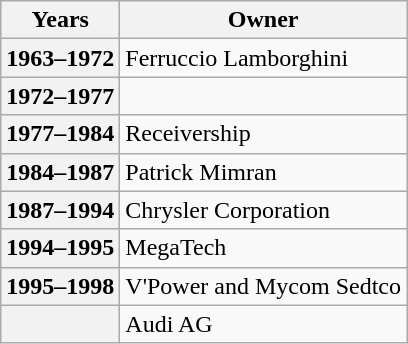<table class="wikitable">
<tr>
<th>Years</th>
<th>Owner</th>
</tr>
<tr>
<th>1963–1972</th>
<td>Ferruccio Lamborghini</td>
</tr>
<tr>
<th>1972–1977</th>
<td></td>
</tr>
<tr>
<th>1977–1984</th>
<td>Receivership</td>
</tr>
<tr>
<th>1984–1987</th>
<td>Patrick Mimran</td>
</tr>
<tr>
<th>1987–1994</th>
<td>Chrysler Corporation</td>
</tr>
<tr>
<th>1994–1995</th>
<td>MegaTech</td>
</tr>
<tr>
<th>1995–1998</th>
<td>V'Power and Mycom Sedtco</td>
</tr>
<tr>
<th></th>
<td>Audi AG</td>
</tr>
</table>
